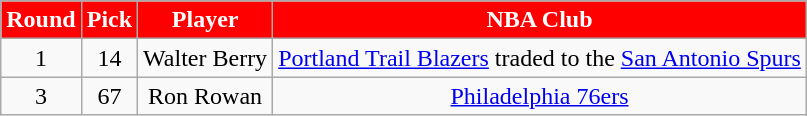<table class="wikitable">
<tr>
<th style="background:red; color:#FFFFFF;">Round</th>
<th style="background:red; color:#FFFFFF;">Pick</th>
<th style="background:red; color:#FFFFFF;">Player</th>
<th style="background:red; color:#FFFFFF;">NBA Club</th>
</tr>
<tr style="text-align:center;">
<td>1</td>
<td>14</td>
<td>Walter Berry</td>
<td><a href='#'>Portland Trail Blazers</a> traded to the <a href='#'>San Antonio Spurs</a></td>
</tr>
<tr style="text-align:center;">
<td>3</td>
<td>67</td>
<td>Ron Rowan</td>
<td><a href='#'>Philadelphia 76ers</a></td>
</tr>
</table>
